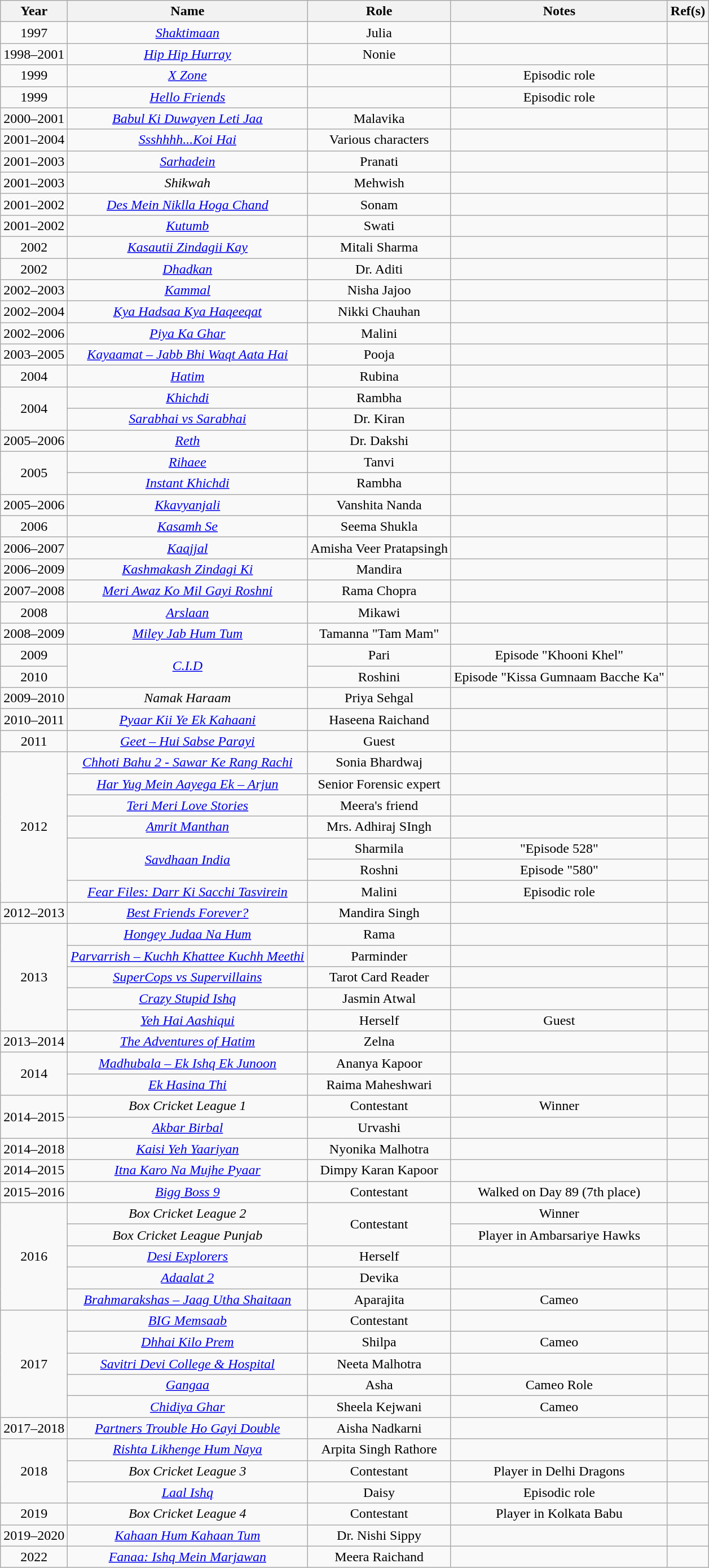<table class="wikitable" style="text-align:center;">
<tr>
<th>Year</th>
<th>Name</th>
<th>Role</th>
<th>Notes</th>
<th>Ref(s)</th>
</tr>
<tr>
<td>1997</td>
<td><em><a href='#'>Shaktimaan</a></em></td>
<td>Julia</td>
<td></td>
<td style="text-align:center;"></td>
</tr>
<tr>
<td>1998–2001</td>
<td><em><a href='#'>Hip Hip Hurray</a></em></td>
<td>Nonie</td>
<td></td>
<td style="text-align:center;"></td>
</tr>
<tr>
<td>1999</td>
<td><em><a href='#'>X Zone</a></em></td>
<td></td>
<td>Episodic role</td>
<td style="text-align:center;"></td>
</tr>
<tr>
<td>1999</td>
<td><em><a href='#'>Hello Friends</a></em></td>
<td></td>
<td>Episodic role</td>
<td style="text-align:center;"></td>
</tr>
<tr>
<td>2000–2001</td>
<td><em><a href='#'>Babul Ki Duwayen Leti Jaa</a></em></td>
<td>Malavika</td>
<td></td>
<td style="text-align:center;"></td>
</tr>
<tr>
<td>2001–2004</td>
<td><em><a href='#'>Ssshhhh...Koi Hai</a></em></td>
<td>Various characters</td>
<td></td>
<td style="text-align:center;"></td>
</tr>
<tr>
<td>2001–2003</td>
<td><em><a href='#'>Sarhadein</a></em></td>
<td>Pranati</td>
<td></td>
<td style="text-align:center;"></td>
</tr>
<tr>
<td>2001–2003</td>
<td><em>Shikwah</em></td>
<td>Mehwish</td>
<td></td>
<td style="text-align:center;"></td>
</tr>
<tr>
<td>2001–2002</td>
<td><em><a href='#'>Des Mein Niklla Hoga Chand</a></em></td>
<td>Sonam</td>
<td></td>
<td style="text-align:center;"></td>
</tr>
<tr>
<td>2001–2002</td>
<td><em><a href='#'>Kutumb</a></em></td>
<td>Swati</td>
<td></td>
<td style="text-align:center;"></td>
</tr>
<tr>
<td>2002</td>
<td><em><a href='#'>Kasautii Zindagii Kay</a></em></td>
<td>Mitali Sharma</td>
<td></td>
<td></td>
</tr>
<tr>
<td>2002</td>
<td><em><a href='#'>Dhadkan</a></em></td>
<td>Dr. Aditi</td>
<td></td>
<td></td>
</tr>
<tr>
<td>2002–2003</td>
<td><em><a href='#'>Kammal</a></em></td>
<td>Nisha Jajoo</td>
<td></td>
<td style="text-align:center;"></td>
</tr>
<tr>
<td>2002–2004</td>
<td><em><a href='#'>Kya Hadsaa Kya Haqeeqat</a></em></td>
<td>Nikki Chauhan</td>
<td></td>
<td style="text-align:center;"></td>
</tr>
<tr>
<td>2002–2006</td>
<td><em><a href='#'>Piya Ka Ghar</a></em></td>
<td>Malini</td>
<td></td>
<td style="text-align:center;"></td>
</tr>
<tr>
<td>2003–2005</td>
<td><em><a href='#'>Kayaamat – Jabb Bhi Waqt Aata Hai</a></em></td>
<td>Pooja</td>
<td></td>
<td style="text-align:center;"></td>
</tr>
<tr>
<td>2004</td>
<td><em><a href='#'> Hatim</a></em></td>
<td>Rubina</td>
<td></td>
<td style="text-align:center;"></td>
</tr>
<tr>
<td rowspan="2">2004</td>
<td><em><a href='#'>Khichdi</a></em></td>
<td>Rambha</td>
<td></td>
<td style="text-align:center;"></td>
</tr>
<tr>
<td><em><a href='#'>Sarabhai vs Sarabhai</a></em></td>
<td>Dr. Kiran</td>
<td></td>
<td style="text-align:center;"></td>
</tr>
<tr>
<td>2005–2006</td>
<td><em><a href='#'>Reth</a></em></td>
<td>Dr. Dakshi</td>
<td></td>
<td style="text-align:center;"></td>
</tr>
<tr>
<td rowspan="2">2005</td>
<td><em><a href='#'>Rihaee</a></em></td>
<td>Tanvi</td>
<td></td>
<td style="text-align:center;"></td>
</tr>
<tr>
<td><em><a href='#'>Instant Khichdi</a></em></td>
<td>Rambha</td>
<td></td>
<td style="text-align:center;"></td>
</tr>
<tr>
<td>2005–2006</td>
<td><em><a href='#'>Kkavyanjali</a></em></td>
<td>Vanshita Nanda</td>
<td></td>
<td style="text-align:center;"></td>
</tr>
<tr>
<td>2006</td>
<td><em><a href='#'>Kasamh Se</a></em></td>
<td>Seema Shukla</td>
<td></td>
<td style="text-align:center;"></td>
</tr>
<tr>
<td>2006–2007</td>
<td><em><a href='#'>Kaajjal</a></em></td>
<td>Amisha Veer Pratapsingh</td>
<td></td>
<td style="text-align:center;"></td>
</tr>
<tr>
<td>2006–2009</td>
<td><em><a href='#'>Kashmakash Zindagi Ki</a></em></td>
<td>Mandira</td>
<td></td>
<td style="text-align:center;"></td>
</tr>
<tr>
<td>2007–2008</td>
<td><em><a href='#'>Meri Awaz Ko Mil Gayi Roshni</a></em></td>
<td>Rama Chopra</td>
<td></td>
<td style="text-align:center;"></td>
</tr>
<tr>
<td>2008</td>
<td><em><a href='#'>Arslaan</a></em></td>
<td>Mikawi</td>
<td></td>
<td style="text-align:center;"></td>
</tr>
<tr>
<td>2008–2009</td>
<td><em><a href='#'>Miley Jab Hum Tum</a></em></td>
<td>Tamanna "Tam Mam"</td>
<td></td>
<td style="text-align:center;"></td>
</tr>
<tr>
<td>2009</td>
<td rowspan=2><em><a href='#'>C.I.D</a></em></td>
<td>Pari</td>
<td>Episode "Khooni Khel"</td>
<td style="text-align:center;"></td>
</tr>
<tr>
<td>2010</td>
<td>Roshini</td>
<td>Episode "Kissa Gumnaam Bacche Ka"</td>
<td style="text-align:center;"></td>
</tr>
<tr>
<td>2009–2010</td>
<td><em>Namak Haraam</em></td>
<td>Priya Sehgal</td>
<td></td>
<td style="text-align:center;"></td>
</tr>
<tr>
<td>2010–2011</td>
<td><em><a href='#'>Pyaar Kii Ye Ek Kahaani</a></em></td>
<td>Haseena Raichand</td>
<td></td>
<td style="text-align:center;"></td>
</tr>
<tr>
<td>2011</td>
<td><em><a href='#'>Geet – Hui Sabse Parayi</a></em></td>
<td>Guest</td>
<td></td>
<td style="text-align:center;"></td>
</tr>
<tr>
<td rowspan="7">2012</td>
<td><em><a href='#'>Chhoti Bahu 2 - Sawar Ke Rang Rachi</a></em></td>
<td>Sonia Bhardwaj</td>
<td></td>
<td style="text-align:center;"></td>
</tr>
<tr>
<td><em><a href='#'>Har Yug Mein Aayega Ek – Arjun</a></em></td>
<td>Senior Forensic expert</td>
<td></td>
<td style="text-align:center;"></td>
</tr>
<tr>
<td><em><a href='#'>Teri Meri Love Stories</a></em></td>
<td>Meera's friend</td>
<td></td>
<td style="text-align:center;"></td>
</tr>
<tr>
<td><em><a href='#'>Amrit Manthan</a></em></td>
<td>Mrs. Adhiraj SIngh</td>
<td></td>
<td style="text-align:center;"></td>
</tr>
<tr>
<td rowspan=2><em><a href='#'>Savdhaan India</a></em></td>
<td>Sharmila</td>
<td>"Episode 528"</td>
<td></td>
</tr>
<tr>
<td>Roshni</td>
<td>Episode "580"</td>
<td></td>
</tr>
<tr>
<td><em><a href='#'>Fear Files: Darr Ki Sacchi Tasvirein </a></em></td>
<td>Malini</td>
<td>Episodic role</td>
<td></td>
</tr>
<tr>
<td>2012–2013</td>
<td><em><a href='#'>Best Friends Forever?</a></em></td>
<td>Mandira Singh</td>
<td></td>
<td style="text-align:center;"></td>
</tr>
<tr>
<td rowspan="5">2013</td>
<td><em><a href='#'>Hongey Judaa Na Hum</a></em></td>
<td>Rama</td>
<td></td>
<td style="text-align:center;"></td>
</tr>
<tr>
<td><em><a href='#'>Parvarrish – Kuchh Khattee Kuchh Meethi</a></em></td>
<td>Parminder</td>
<td></td>
<td style="text-align:center;"></td>
</tr>
<tr>
<td><em><a href='#'>SuperCops vs Supervillains</a></em></td>
<td>Tarot Card Reader</td>
<td></td>
<td style="text-align:center;"></td>
</tr>
<tr>
<td><em><a href='#'>Crazy Stupid Ishq</a></em></td>
<td>Jasmin Atwal</td>
<td></td>
<td style="text-align:center;"></td>
</tr>
<tr>
<td><em><a href='#'>Yeh Hai Aashiqui</a></em></td>
<td>Herself</td>
<td>Guest</td>
<td style="text-align:center;"></td>
</tr>
<tr>
<td>2013–2014</td>
<td><em><a href='#'>The Adventures of Hatim</a></em></td>
<td>Zelna</td>
<td></td>
<td style="text-align:center;"></td>
</tr>
<tr>
<td rowspan="2">2014</td>
<td><em><a href='#'>Madhubala – Ek Ishq Ek Junoon</a></em></td>
<td>Ananya Kapoor</td>
<td></td>
<td style="text-align:center;"></td>
</tr>
<tr>
<td><em><a href='#'>Ek Hasina Thi</a></em></td>
<td>Raima Maheshwari</td>
<td></td>
<td style="text-align:center;"></td>
</tr>
<tr>
<td rowspan="2">2014–2015</td>
<td><em>Box Cricket League 1</em></td>
<td>Contestant</td>
<td>Winner</td>
<td style="text-align:center;"></td>
</tr>
<tr>
<td><em><a href='#'>Akbar Birbal</a></em></td>
<td>Urvashi</td>
<td></td>
<td style="text-align:center;"></td>
</tr>
<tr>
<td>2014–2018</td>
<td><em><a href='#'>Kaisi Yeh Yaariyan</a></em></td>
<td>Nyonika Malhotra</td>
<td></td>
<td style="text-align:center;"></td>
</tr>
<tr>
<td>2014–2015</td>
<td><em><a href='#'>Itna Karo Na Mujhe Pyaar</a></em></td>
<td>Dimpy Karan Kapoor</td>
<td></td>
<td style="text-align:center;"></td>
</tr>
<tr>
<td>2015–2016</td>
<td><em><a href='#'>Bigg Boss 9</a></em></td>
<td>Contestant</td>
<td>Walked on Day 89 (7th place)</td>
<td style="text-align:center;"></td>
</tr>
<tr>
<td rowspan="5">2016</td>
<td><em>Box Cricket League 2</em></td>
<td rowspan=2>Contestant</td>
<td>Winner</td>
<td style="text-align:center;"></td>
</tr>
<tr>
<td><em>Box Cricket League Punjab</em></td>
<td>Player in Ambarsariye Hawks</td>
<td style="text-align:center;"></td>
</tr>
<tr>
<td><em><a href='#'>Desi Explorers</a></em></td>
<td>Herself</td>
<td style="text-align:center;"></td>
</tr>
<tr>
<td><em><a href='#'>Adaalat 2</a></em></td>
<td>Devika</td>
<td></td>
<td style="text-align:center;"></td>
</tr>
<tr>
<td><em><a href='#'>Brahmarakshas – Jaag Utha Shaitaan</a></em></td>
<td>Aparajita</td>
<td>Cameo</td>
<td style="text-align:center;"></td>
</tr>
<tr>
<td rowspan="5">2017</td>
<td><em><a href='#'>BIG Memsaab</a></em></td>
<td>Contestant</td>
<td></td>
<td style="text-align:center;"></td>
</tr>
<tr>
<td><em><a href='#'>Dhhai Kilo Prem</a></em></td>
<td>Shilpa</td>
<td>Cameo</td>
<td style="text-align:center;"></td>
</tr>
<tr>
<td><em><a href='#'>Savitri Devi College & Hospital</a></em></td>
<td>Neeta Malhotra</td>
<td></td>
<td style="text-align:center;"></td>
</tr>
<tr>
<td><em><a href='#'>Gangaa</a></em></td>
<td>Asha</td>
<td>Cameo Role</td>
<td style="text-align:center;"></td>
</tr>
<tr>
<td><em><a href='#'>Chidiya Ghar</a></em></td>
<td>Sheela Kejwani</td>
<td>Cameo</td>
<td style="text-align:center;"></td>
</tr>
<tr>
<td>2017–2018</td>
<td><em><a href='#'>Partners Trouble Ho Gayi Double</a></em></td>
<td>Aisha Nadkarni</td>
<td></td>
<td style="text-align:center;"></td>
</tr>
<tr>
<td rowspan="3">2018</td>
<td><em><a href='#'>Rishta Likhenge Hum Naya</a></em></td>
<td>Arpita Singh Rathore</td>
<td></td>
<td style="text-align:center;"></td>
</tr>
<tr>
<td><em>Box Cricket League 3</em></td>
<td>Contestant</td>
<td>Player in Delhi Dragons</td>
<td style="text-align:center;"></td>
</tr>
<tr>
<td><em><a href='#'>Laal Ishq</a></em></td>
<td>Daisy</td>
<td>Episodic role</td>
<td style="text-align:center;"></td>
</tr>
<tr>
<td>2019</td>
<td><em>Box Cricket League 4</em></td>
<td>Contestant</td>
<td>Player in Kolkata Babu</td>
<td style="text-align:center;"></td>
</tr>
<tr>
<td>2019–2020</td>
<td><em><a href='#'>Kahaan Hum Kahaan Tum</a></em></td>
<td>Dr. Nishi Sippy</td>
<td></td>
<td style="text-align:center;"></td>
</tr>
<tr>
<td>2022</td>
<td><em><a href='#'>Fanaa: Ishq Mein Marjawan</a></em></td>
<td>Meera Raichand</td>
<td></td>
<td style="text-align:center;"></td>
</tr>
</table>
